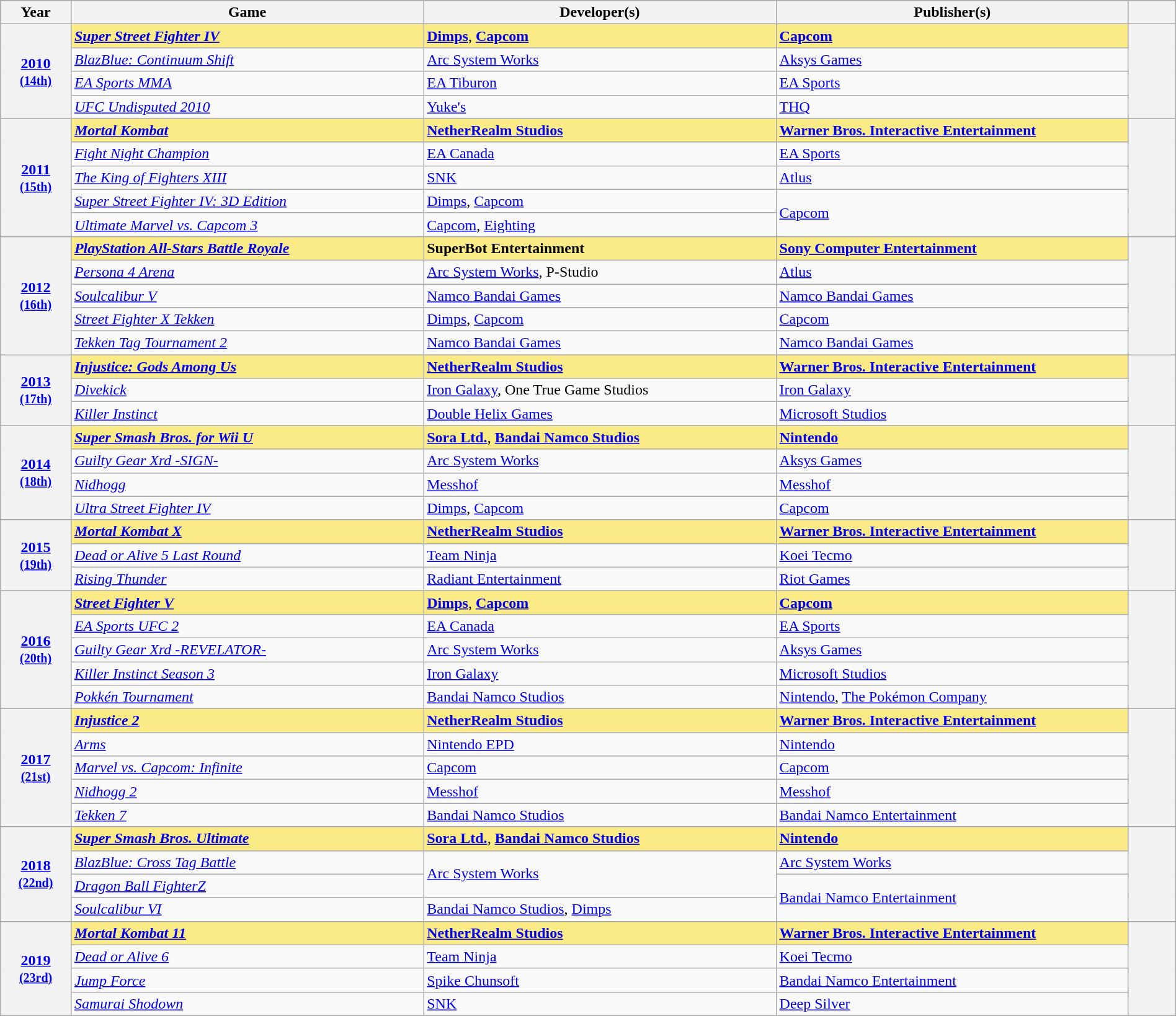<table class="wikitable sortable" style="width:100%">
<tr style="background:#bebebe">
<th scope="col" style="width:6%;">Year</th>
<th scope="col" style="width:30%;">Game</th>
<th scope="col" style="width:30%;">Developer(s)</th>
<th scope="col" style="width:30%;">Publisher(s)</th>
<th scope="col" style="width:4%;" class="unsortable"></th>
</tr>
<tr>
<th scope="row" rowspan="4" style="text-align:center"><a href='#'>2010</a> <br><small><a href='#'>(14th)</a> </small></th>
<td style="background:#FAEB86"><strong><em><a href='#'>Super Street Fighter IV</a></em></strong></td>
<td style="background:#FAEB86"><strong><a href='#'>Dimps</a></strong>, <strong><a href='#'>Capcom</a></strong></td>
<td style="background:#FAEB86"><strong><a href='#'>Capcom</a></strong></td>
<th scope="row" rowspan="4" style="text-align;center;"></th>
</tr>
<tr>
<td><em><a href='#'>BlazBlue: Continuum Shift</a></em></td>
<td><a href='#'>Arc System Works</a></td>
<td><a href='#'>Aksys Games</a></td>
</tr>
<tr>
<td><em><a href='#'>EA Sports MMA</a></em></td>
<td><a href='#'>EA Tiburon</a></td>
<td><a href='#'>EA Sports</a></td>
</tr>
<tr>
<td><em><a href='#'>UFC Undisputed 2010</a></em></td>
<td><a href='#'>Yuke's</a></td>
<td><a href='#'>THQ</a></td>
</tr>
<tr>
<th scope="row" rowspan="5" style="text-align:center"><a href='#'>2011</a> <br><small><a href='#'>(15th)</a> </small></th>
<td style="background:#FAEB86"><strong><em><a href='#'>Mortal Kombat</a></em></strong></td>
<td style="background:#FAEB86"><strong><a href='#'>NetherRealm Studios</a></strong></td>
<td style="background:#FAEB86"><strong><a href='#'>Warner Bros. Interactive Entertainment</a></strong></td>
<th scope="row" rowspan="5" style="text-align;center;"></th>
</tr>
<tr>
<td><em><a href='#'>Fight Night Champion</a></em></td>
<td><a href='#'>EA Canada</a></td>
<td><a href='#'>EA Sports</a></td>
</tr>
<tr>
<td><em><a href='#'>The King of Fighters XIII</a></em></td>
<td><a href='#'>SNK</a></td>
<td><a href='#'>Atlus</a></td>
</tr>
<tr>
<td><em><a href='#'>Super Street Fighter IV: 3D Edition</a></em></td>
<td><a href='#'>Dimps</a>, <a href='#'>Capcom</a></td>
<td rowspan=2><a href='#'>Capcom</a></td>
</tr>
<tr>
<td><em><a href='#'>Ultimate Marvel vs. Capcom 3</a></em></td>
<td><a href='#'>Capcom</a>, <a href='#'>Eighting</a></td>
</tr>
<tr>
<th scope="row" rowspan="5" style="text-align:center"><a href='#'>2012</a> <br><small><a href='#'>(16th)</a> </small></th>
<td style="background:#FAEB86"><strong><em><a href='#'>PlayStation All-Stars Battle Royale</a></em></strong></td>
<td style="background:#FAEB86"><strong>SuperBot Entertainment</strong></td>
<td style="background:#FAEB86"><strong><a href='#'>Sony Computer Entertainment</a></strong></td>
<th scope="row" rowspan="5" style="text-align;center;"></th>
</tr>
<tr>
<td><em><a href='#'>Persona 4 Arena</a></em></td>
<td><a href='#'>Arc System Works</a>, P-Studio</td>
<td><a href='#'>Atlus</a></td>
</tr>
<tr>
<td><em><a href='#'>Soulcalibur V</a></em></td>
<td><a href='#'>Namco Bandai Games</a></td>
<td><a href='#'>Namco Bandai Games</a></td>
</tr>
<tr>
<td><em><a href='#'>Street Fighter X Tekken</a></em></td>
<td><a href='#'>Dimps</a>, <a href='#'>Capcom</a></td>
<td><a href='#'>Capcom</a></td>
</tr>
<tr>
<td><em><a href='#'>Tekken Tag Tournament 2</a></em></td>
<td><a href='#'>Namco Bandai Games</a></td>
<td><a href='#'>Namco Bandai Games</a></td>
</tr>
<tr>
<th scope="row" rowspan="3" style="text-align:center"><a href='#'>2013</a> <br><small><a href='#'>(17th)</a> </small></th>
<td style="background:#FAEB86"><strong><em><a href='#'>Injustice: Gods Among Us</a></em></strong></td>
<td style="background:#FAEB86"><strong><a href='#'>NetherRealm Studios</a></strong></td>
<td style="background:#FAEB86"><strong><a href='#'>Warner Bros. Interactive Entertainment</a></strong></td>
<th scope="row" rowspan="3" style="text-align;center;"></th>
</tr>
<tr>
<td><em><a href='#'>Divekick</a></em></td>
<td><a href='#'>Iron Galaxy</a>, One True Game Studios</td>
<td><a href='#'>Iron Galaxy</a></td>
</tr>
<tr>
<td><em><a href='#'>Killer Instinct</a></em></td>
<td><a href='#'>Double Helix Games</a></td>
<td><a href='#'>Microsoft Studios</a></td>
</tr>
<tr>
<th scope="row" rowspan="4" style="text-align:center"><a href='#'>2014</a> <br><small><a href='#'>(18th)</a> </small></th>
<td style="background:#FAEB86"><strong><em><a href='#'>Super Smash Bros. for Wii U</a></em></strong></td>
<td style="background:#FAEB86"><strong><a href='#'>Sora Ltd.</a></strong>, <strong><a href='#'>Bandai Namco Studios</a></strong></td>
<td style="background:#FAEB86"><strong><a href='#'>Nintendo</a></strong></td>
<th scope="row" rowspan="4" style="text-align;center;"></th>
</tr>
<tr>
<td><em><a href='#'>Guilty Gear Xrd -SIGN-</a></em></td>
<td><a href='#'>Arc System Works</a></td>
<td><a href='#'>Aksys Games</a></td>
</tr>
<tr>
<td><em><a href='#'>Nidhogg</a></em></td>
<td><a href='#'>Messhof</a></td>
<td><a href='#'>Messhof</a></td>
</tr>
<tr>
<td><em><a href='#'>Ultra Street Fighter IV</a></em></td>
<td><a href='#'>Dimps</a>, <a href='#'>Capcom</a></td>
<td><a href='#'>Capcom</a></td>
</tr>
<tr>
<th scope="row" rowspan="3" style="text-align:center"><a href='#'>2015</a> <br><small><a href='#'>(19th)</a> </small></th>
<td style="background:#FAEB86"><strong><em><a href='#'>Mortal Kombat X</a></em></strong></td>
<td style="background:#FAEB86"><strong><a href='#'>NetherRealm Studios</a></strong></td>
<td style="background:#FAEB86"><strong><a href='#'>Warner Bros. Interactive Entertainment</a></strong></td>
<th scope="row" rowspan="3" style="text-align;center;"></th>
</tr>
<tr>
<td><em><a href='#'>Dead or Alive 5 Last Round</a></em></td>
<td><a href='#'>Team Ninja</a></td>
<td><a href='#'>Koei Tecmo</a></td>
</tr>
<tr>
<td><em><a href='#'>Rising Thunder</a></em></td>
<td><a href='#'>Radiant Entertainment</a></td>
<td><a href='#'>Riot Games</a></td>
</tr>
<tr>
<th scope="row" rowspan="5" style="text-align:center"><a href='#'>2016</a> <br><small><a href='#'>(20th)</a> </small></th>
<td style="background:#FAEB86"><strong><em><a href='#'>Street Fighter V</a></em></strong></td>
<td style="background:#FAEB86"><strong><a href='#'>Dimps</a></strong>, <strong><a href='#'>Capcom</a></strong></td>
<td style="background:#FAEB86"><strong><a href='#'>Capcom</a></strong></td>
<th scope="row" rowspan="5" style="text-align;center;"></th>
</tr>
<tr>
<td><em><a href='#'>EA Sports UFC 2</a></em></td>
<td><a href='#'>EA Canada</a></td>
<td><a href='#'>EA Sports</a></td>
</tr>
<tr>
<td><em><a href='#'>Guilty Gear Xrd -REVELATOR-</a></em></td>
<td><a href='#'>Arc System Works</a></td>
<td><a href='#'>Aksys Games</a></td>
</tr>
<tr>
<td><em><a href='#'>Killer Instinct Season 3</a></em></td>
<td><a href='#'>Iron Galaxy</a></td>
<td><a href='#'>Microsoft Studios</a></td>
</tr>
<tr>
<td><em><a href='#'>Pokkén Tournament</a></em></td>
<td><a href='#'>Bandai Namco Studios</a></td>
<td><a href='#'>Nintendo</a>, <a href='#'>The Pokémon Company</a></td>
</tr>
<tr>
<th scope="row" rowspan="5" style="text-align:center"><a href='#'>2017</a> <br><small><a href='#'>(21st)</a> </small></th>
<td style="background:#FAEB86"><strong><em><a href='#'>Injustice 2</a></em></strong></td>
<td style="background:#FAEB86"><strong><a href='#'>NetherRealm Studios</a></strong></td>
<td style="background:#FAEB86"><strong><a href='#'>Warner Bros. Interactive Entertainment</a></strong></td>
<th scope="row" rowspan="5" style="text-align;center;"></th>
</tr>
<tr>
<td><em><a href='#'>Arms</a></em></td>
<td><a href='#'>Nintendo EPD</a></td>
<td><a href='#'>Nintendo</a></td>
</tr>
<tr>
<td><em><a href='#'>Marvel vs. Capcom: Infinite</a></em></td>
<td><a href='#'>Capcom</a></td>
<td><a href='#'>Capcom</a></td>
</tr>
<tr>
<td><em><a href='#'>Nidhogg 2</a></em></td>
<td><a href='#'>Messhof</a></td>
<td><a href='#'>Messhof</a></td>
</tr>
<tr>
<td><em><a href='#'>Tekken 7</a></em></td>
<td><a href='#'>Bandai Namco Studios</a></td>
<td><a href='#'>Bandai Namco Entertainment</a></td>
</tr>
<tr>
<th scope="row" rowspan="4" style="text-align:center"><a href='#'>2018</a> <br><small><a href='#'>(22nd)</a> </small></th>
<td style="background:#FAEB86"><strong><em><a href='#'>Super Smash Bros. Ultimate</a></em></strong></td>
<td style="background:#FAEB86"><strong><a href='#'>Sora Ltd.</a></strong>, <strong><a href='#'>Bandai Namco Studios</a></strong></td>
<td style="background:#FAEB86"><strong><a href='#'>Nintendo</a></strong></td>
<th scope="row" rowspan="4" style="text-align;center;"></th>
</tr>
<tr>
<td><em><a href='#'>BlazBlue: Cross Tag Battle</a></em></td>
<td rowspan=2><a href='#'>Arc System Works</a></td>
<td><a href='#'>Arc System Works</a></td>
</tr>
<tr>
<td><em><a href='#'>Dragon Ball FighterZ</a></em></td>
<td rowspan=2><a href='#'>Bandai Namco Entertainment</a></td>
</tr>
<tr>
<td><em><a href='#'>Soulcalibur VI</a></em></td>
<td><a href='#'>Bandai Namco Studios</a>, <a href='#'>Dimps</a></td>
</tr>
<tr>
<th scope="row" rowspan="4" style="text-align:center"><a href='#'>2019</a> <br><small><a href='#'>(23rd)</a> </small></th>
<td style="background:#FAEB86"><strong><em><a href='#'>Mortal Kombat 11</a></em></strong></td>
<td style="background:#FAEB86"><strong><a href='#'>NetherRealm Studios</a></strong></td>
<td style="background:#FAEB86"><strong><a href='#'>Warner Bros. Interactive Entertainment</a></strong></td>
<th scope="row" rowspan="4" style="text-align;center;"></th>
</tr>
<tr>
<td><em><a href='#'>Dead or Alive 6</a></em></td>
<td><a href='#'>Team Ninja</a></td>
<td><a href='#'>Koei Tecmo</a></td>
</tr>
<tr>
<td><em><a href='#'>Jump Force</a></em></td>
<td><a href='#'>Spike Chunsoft</a></td>
<td><a href='#'>Bandai Namco Entertainment</a></td>
</tr>
<tr>
<td><em><a href='#'>Samurai Shodown</a></em></td>
<td><a href='#'>SNK</a></td>
<td><a href='#'>Deep Silver</a></td>
</tr>
</table>
